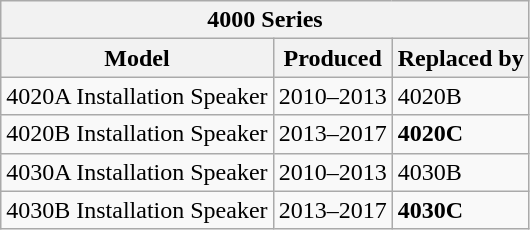<table class="wikitable sortable mw-collapsible mw-collapsed" style="display: inline-table; margin-top: 0px; margin-bottom: 0px; margin-left: 0px; margin-right: 2.5px;">
<tr>
<th colspan="3">4000 Series</th>
</tr>
<tr>
<th>Model</th>
<th>Produced</th>
<th>Replaced by</th>
</tr>
<tr>
<td>4020A Installation Speaker</td>
<td style="text-align: center;">2010–2013</td>
<td>4020B</td>
</tr>
<tr>
<td>4020B Installation Speaker</td>
<td style="text-align: center;">2013–2017</td>
<td><strong>4020C</strong></td>
</tr>
<tr>
<td>4030A Installation Speaker</td>
<td style="text-align: center;">2010–2013</td>
<td>4030B</td>
</tr>
<tr>
<td>4030B Installation Speaker</td>
<td style="text-align: center;">2013–2017</td>
<td><strong>4030C</strong></td>
</tr>
</table>
